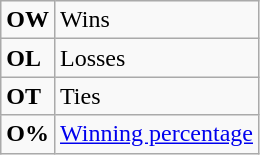<table class="wikitable">
<tr>
<td><strong>OW</strong></td>
<td>Wins</td>
</tr>
<tr>
<td><strong>OL</strong></td>
<td>Losses</td>
</tr>
<tr>
<td><strong>OT</strong></td>
<td>Ties</td>
</tr>
<tr>
<td align="center"><strong>O%</strong></td>
<td><a href='#'>Winning percentage</a></td>
</tr>
</table>
